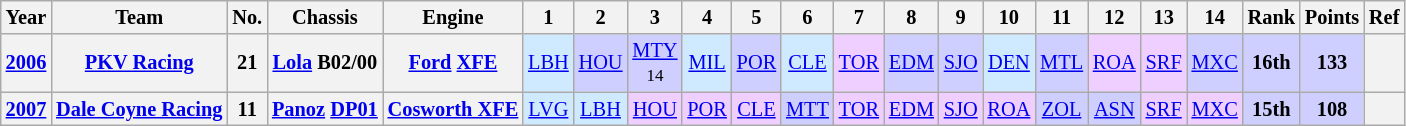<table class="wikitable" style="text-align:center; font-size:85%">
<tr>
<th>Year</th>
<th>Team</th>
<th>No.</th>
<th>Chassis</th>
<th>Engine</th>
<th>1</th>
<th>2</th>
<th>3</th>
<th>4</th>
<th>5</th>
<th>6</th>
<th>7</th>
<th>8</th>
<th>9</th>
<th>10</th>
<th>11</th>
<th>12</th>
<th>13</th>
<th>14</th>
<th>Rank</th>
<th>Points</th>
<th>Ref</th>
</tr>
<tr>
<th><a href='#'>2006</a></th>
<th nowrap><a href='#'>PKV Racing</a></th>
<th>21</th>
<th nowrap><a href='#'>Lola</a> B02/00</th>
<th nowrap><a href='#'>Ford</a> <a href='#'>XFE</a></th>
<td style="background:#CFEAFF;"><a href='#'>LBH</a><br></td>
<td style="background:#CFCFFF;"><a href='#'>HOU</a><br></td>
<td style="background:#CFCFFF;"><a href='#'>MTY</a><br><small>14 </small></td>
<td style="background:#CFEAFF;"><a href='#'>MIL</a><br></td>
<td style="background:#CFCFFF;"><a href='#'>POR</a><br></td>
<td style="background:#CFEAFF;"><a href='#'>CLE</a><br></td>
<td style="background:#EFCFFF;"><a href='#'>TOR</a><br></td>
<td style="background:#CFCFFF;"><a href='#'>EDM</a><br></td>
<td style="background:#CFCFFF;"><a href='#'>SJO</a><br></td>
<td style="background:#CFEAFF;"><a href='#'>DEN</a><br></td>
<td style="background:#CFCFFF;"><a href='#'>MTL</a><br></td>
<td style="background:#EFCFFF;"><a href='#'>ROA</a><br></td>
<td style="background:#EFCFFF;"><a href='#'>SRF</a><br></td>
<td style="background:#CFCFFF;"><a href='#'>MXC</a><br></td>
<td style="background:#CFCFFF;"><strong>16th</strong></td>
<td style="background:#CFCFFF;"><strong>133</strong></td>
<th></th>
</tr>
<tr>
<th><a href='#'>2007</a></th>
<th nowrap><a href='#'>Dale Coyne Racing</a></th>
<th>11</th>
<th nowrap><a href='#'>Panoz</a> <a href='#'>DP01</a></th>
<th nowrap><a href='#'>Cosworth XFE</a></th>
<td style="background:#CFEAFF;"><a href='#'>LVG</a><br></td>
<td style="background:#CFEAFF;"><a href='#'>LBH</a><br></td>
<td style="background:#EFCFFF;"><a href='#'>HOU</a><br></td>
<td style="background:#EFCFFF;"><a href='#'>POR</a><br></td>
<td style="background:#EFCFFF;"><a href='#'>CLE</a><br></td>
<td style="background:#CFCFFF;"><a href='#'>MTT</a><br></td>
<td style="background:#EFCFFF;"><a href='#'>TOR</a><br></td>
<td style="background:#EFCFFF;"><a href='#'>EDM</a><br></td>
<td style="background:#EFCFFF;"><a href='#'>SJO</a><br></td>
<td style="background:#EFCFFF;"><a href='#'>ROA</a><br></td>
<td style="background:#CFCFFF;"><a href='#'>ZOL</a><br></td>
<td style="background:#CFCFFF;"><a href='#'>ASN</a><br></td>
<td style="background:#EFCFFF;"><a href='#'>SRF</a><br></td>
<td style="background:#EFCFFF;"><a href='#'>MXC</a><br></td>
<td style="background:#CFCFFF;"><strong>15th</strong></td>
<td style="background:#CFCFFF;"><strong>108</strong></td>
<th></th>
</tr>
</table>
